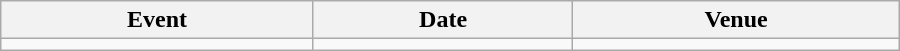<table class="wikitable" width=600>
<tr>
<th>Event</th>
<th>Date</th>
<th>Venue</th>
</tr>
<tr>
<td></td>
<td></td>
<td></td>
</tr>
</table>
